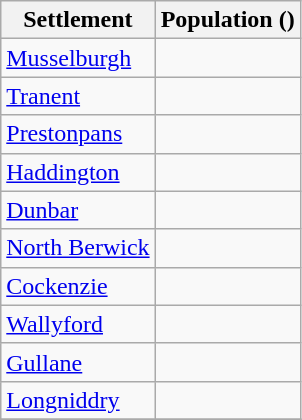<table class="wikitable sortable">
<tr>
<th>Settlement</th>
<th>Population ()</th>
</tr>
<tr>
<td><a href='#'>Musselburgh</a></td>
<td></td>
</tr>
<tr>
<td><a href='#'>Tranent</a></td>
<td></td>
</tr>
<tr>
<td><a href='#'>Prestonpans</a></td>
<td></td>
</tr>
<tr>
<td><a href='#'>Haddington</a></td>
<td></td>
</tr>
<tr>
<td><a href='#'>Dunbar</a></td>
<td></td>
</tr>
<tr>
<td><a href='#'>North Berwick</a></td>
<td></td>
</tr>
<tr>
<td><a href='#'>Cockenzie</a></td>
<td></td>
</tr>
<tr>
<td><a href='#'>Wallyford</a></td>
<td></td>
</tr>
<tr>
<td><a href='#'>Gullane</a></td>
<td></td>
</tr>
<tr>
<td><a href='#'>Longniddry</a></td>
<td></td>
</tr>
<tr>
</tr>
</table>
